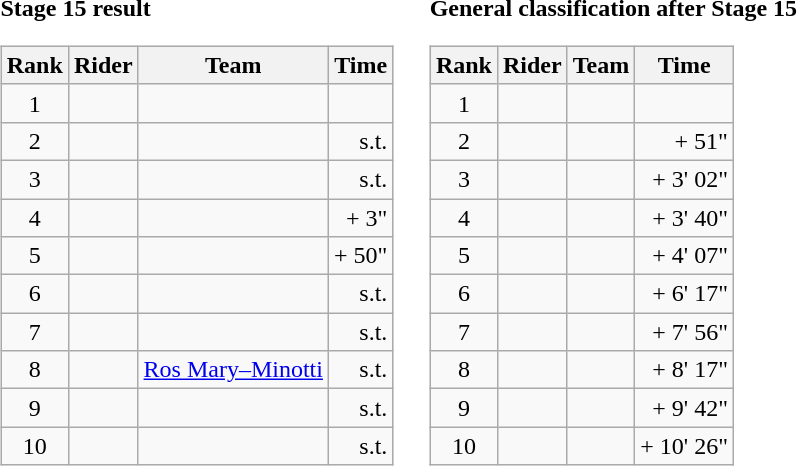<table>
<tr>
<td><strong>Stage 15 result</strong><br><table class="wikitable">
<tr>
<th scope="col">Rank</th>
<th scope="col">Rider</th>
<th scope="col">Team</th>
<th scope="col">Time</th>
</tr>
<tr>
<td style="text-align:center;">1</td>
<td></td>
<td></td>
<td style="text-align:right;"></td>
</tr>
<tr>
<td style="text-align:center;">2</td>
<td></td>
<td></td>
<td style="text-align:right;">s.t.</td>
</tr>
<tr>
<td style="text-align:center;">3</td>
<td></td>
<td></td>
<td style="text-align:right;">s.t.</td>
</tr>
<tr>
<td style="text-align:center;">4</td>
<td></td>
<td></td>
<td style="text-align:right;">+ 3"</td>
</tr>
<tr>
<td style="text-align:center;">5</td>
<td></td>
<td></td>
<td style="text-align:right;">+ 50"</td>
</tr>
<tr>
<td style="text-align:center;">6</td>
<td></td>
<td></td>
<td style="text-align:right;">s.t.</td>
</tr>
<tr>
<td style="text-align:center;">7</td>
<td></td>
<td></td>
<td style="text-align:right;">s.t.</td>
</tr>
<tr>
<td style="text-align:center;">8</td>
<td></td>
<td><a href='#'>Ros Mary–Minotti</a></td>
<td style="text-align:right;">s.t.</td>
</tr>
<tr>
<td style="text-align:center;">9</td>
<td></td>
<td></td>
<td style="text-align:right;">s.t.</td>
</tr>
<tr>
<td style="text-align:center;">10</td>
<td></td>
<td></td>
<td style="text-align:right;">s.t.</td>
</tr>
</table>
</td>
<td></td>
<td><strong>General classification after Stage 15</strong><br><table class="wikitable">
<tr>
<th scope="col">Rank</th>
<th scope="col">Rider</th>
<th scope="col">Team</th>
<th scope="col">Time</th>
</tr>
<tr>
<td style="text-align:center;">1</td>
<td></td>
<td></td>
<td style="text-align:right;"></td>
</tr>
<tr>
<td style="text-align:center;">2</td>
<td></td>
<td></td>
<td style="text-align:right;">+ 51"</td>
</tr>
<tr>
<td style="text-align:center;">3</td>
<td></td>
<td></td>
<td style="text-align:right;">+ 3' 02"</td>
</tr>
<tr>
<td style="text-align:center;">4</td>
<td></td>
<td></td>
<td style="text-align:right;">+ 3' 40"</td>
</tr>
<tr>
<td style="text-align:center;">5</td>
<td></td>
<td></td>
<td style="text-align:right;">+ 4' 07"</td>
</tr>
<tr>
<td style="text-align:center;">6</td>
<td></td>
<td></td>
<td style="text-align:right;">+ 6' 17"</td>
</tr>
<tr>
<td style="text-align:center;">7</td>
<td></td>
<td></td>
<td style="text-align:right;">+ 7' 56"</td>
</tr>
<tr>
<td style="text-align:center;">8</td>
<td></td>
<td></td>
<td style="text-align:right;">+ 8' 17"</td>
</tr>
<tr>
<td style="text-align:center;">9</td>
<td></td>
<td></td>
<td style="text-align:right;">+ 9' 42"</td>
</tr>
<tr>
<td style="text-align:center;">10</td>
<td></td>
<td></td>
<td style="text-align:right;">+ 10' 26"</td>
</tr>
</table>
</td>
</tr>
</table>
